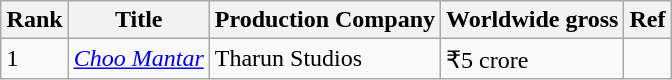<table class="wikitable sortable" style=" margin:auto;">
<tr>
<th>Rank</th>
<th>Title</th>
<th>Production Company</th>
<th>Worldwide gross</th>
<th>Ref</th>
</tr>
<tr>
<td>1</td>
<td><em><a href='#'>Choo Mantar</a></em></td>
<td>Tharun Studios</td>
<td>₹5 crore</td>
<td></td>
</tr>
</table>
